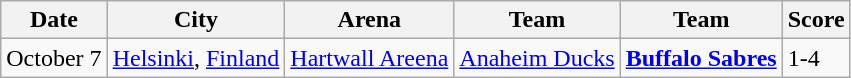<table class="wikitable">
<tr>
<th>Date</th>
<th>City</th>
<th>Arena</th>
<th>Team</th>
<th>Team</th>
<th>Score</th>
</tr>
<tr>
<td>October 7</td>
<td> <a href='#'>Helsinki</a>, <a href='#'>Finland</a></td>
<td><a href='#'>Hartwall Areena</a></td>
<td><a href='#'>Anaheim Ducks</a></td>
<td><strong><a href='#'>Buffalo Sabres</a></strong></td>
<td>1-4</td>
</tr>
</table>
